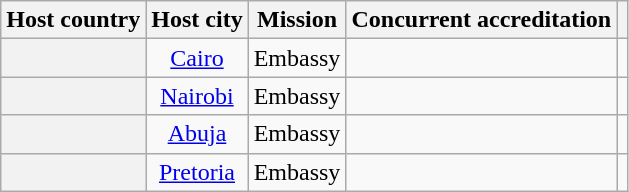<table class="wikitable plainrowheaders" style="text-align:center;">
<tr>
<th scope="col">Host country</th>
<th scope="col">Host city</th>
<th scope="col">Mission</th>
<th scope="col">Concurrent accreditation</th>
<th scope="col"></th>
</tr>
<tr>
<th scope="row"></th>
<td><a href='#'>Cairo</a></td>
<td>Embassy</td>
<td></td>
<td></td>
</tr>
<tr>
<th scope="row"></th>
<td><a href='#'>Nairobi</a></td>
<td>Embassy</td>
<td></td>
<td></td>
</tr>
<tr>
<th scope="row"></th>
<td><a href='#'>Abuja</a></td>
<td>Embassy</td>
<td></td>
<td></td>
</tr>
<tr>
<th scope="row"></th>
<td><a href='#'>Pretoria</a></td>
<td>Embassy</td>
<td></td>
<td></td>
</tr>
</table>
